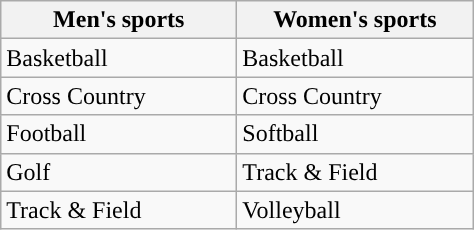<table class="wikitable"; style= "text-align: ">
<tr>
<th width=150px>Men's sports</th>
<th width=150px>Women's sports</th>
</tr>
<tr>
<td>Basketball</td>
<td>Basketball</td>
</tr>
<tr>
<td>Cross Country</td>
<td>Cross Country</td>
</tr>
<tr>
<td>Football</td>
<td>Softball</td>
</tr>
<tr>
<td>Golf</td>
<td>Track & Field</td>
</tr>
<tr>
<td>Track & Field</td>
<td>Volleyball</td>
</tr>
</table>
